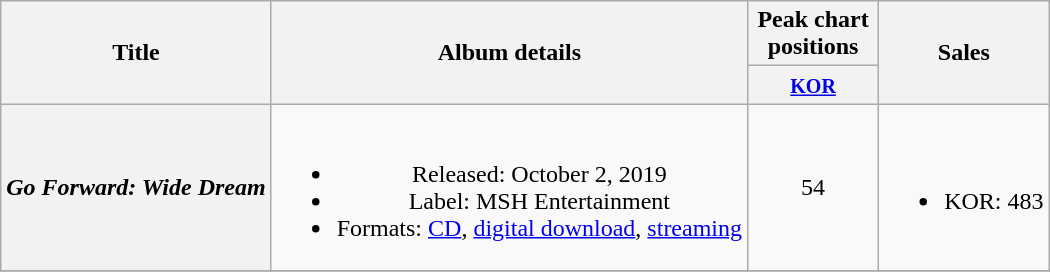<table class="wikitable plainrowheaders" style="text-align:center;">
<tr>
<th scope="col" rowspan="2">Title</th>
<th scope="col" rowspan="2">Album details</th>
<th scope="col" colspan="1" style="width:5em;">Peak chart positions</th>
<th scope="col" rowspan="2">Sales</th>
</tr>
<tr>
<th><small><a href='#'>KOR</a></small><br></th>
</tr>
<tr>
<th scope="row"><em>Go Forward: Wide Dream</em></th>
<td><br><ul><li>Released: October 2, 2019</li><li>Label: MSH Entertainment</li><li>Formats: <a href='#'>CD</a>, <a href='#'>digital download</a>, <a href='#'>streaming</a></li></ul></td>
<td>54</td>
<td><br><ul><li>KOR: 483</li></ul></td>
</tr>
<tr>
</tr>
</table>
